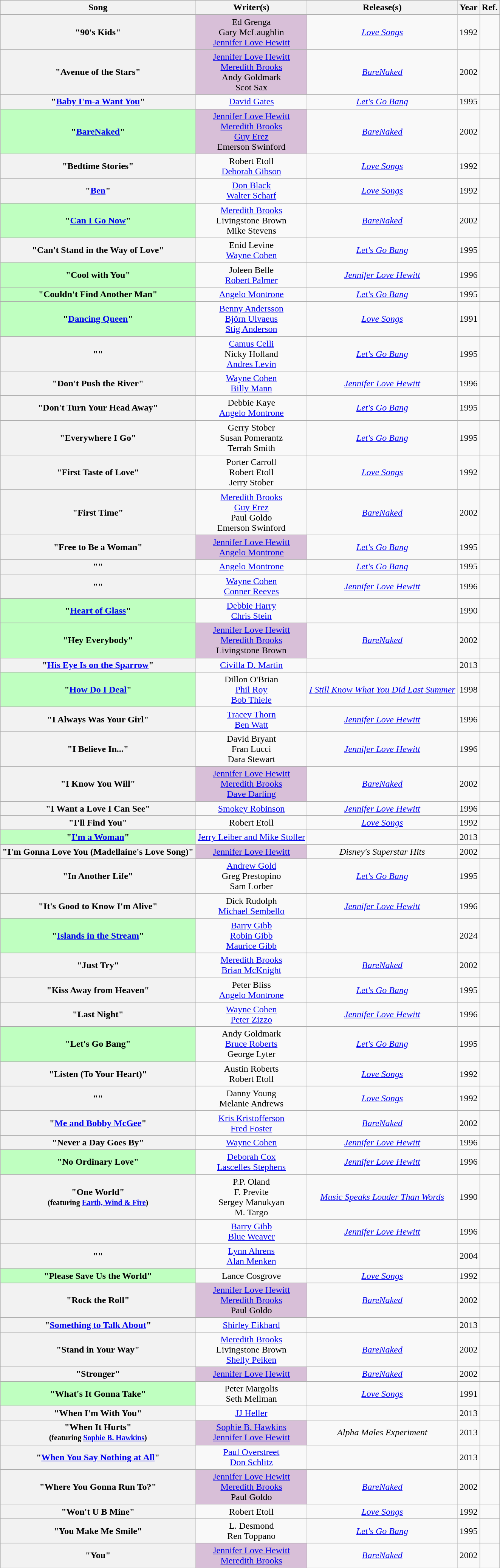<table class="wikitable sortable plainrowheaders" style="text-align:center;">
<tr>
<th>Song</th>
<th class="unsortable">Writer(s)</th>
<th>Release(s)</th>
<th>Year</th>
<th class="unsortable">Ref.</th>
</tr>
<tr>
<th scope="row"> "90's Kids"</th>
<td style="background:#D8BFD8;">Ed Grenga<br>Gary McLaughlin<br><a href='#'>Jennifer Love Hewitt</a> </td>
<td><em><a href='#'>Love Songs</a></em></td>
<td>1992</td>
<td></td>
</tr>
<tr>
<th scope="row"> "Avenue of the Stars"</th>
<td style="background:#D8BFD8;"><a href='#'>Jennifer Love Hewitt</a><br><a href='#'>Meredith Brooks</a><br>Andy Goldmark<br>Scot Sax </td>
<td><em><a href='#'>BareNaked</a></em></td>
<td>2002</td>
<td></td>
</tr>
<tr>
<th scope="row"> "<a href='#'>Baby I'm-a Want You</a>"</th>
<td><a href='#'>David Gates</a></td>
<td><em><a href='#'>Let's Go Bang</a></em></td>
<td>1995</td>
<td></td>
</tr>
<tr>
<th scope="row" style="background-color:#BFFFC0">"<a href='#'>BareNaked</a>" </th>
<td style="background:#D8BFD8;"><a href='#'>Jennifer Love Hewitt</a><br><a href='#'>Meredith Brooks</a><br><a href='#'>Guy Erez</a><br>Emerson Swinford </td>
<td><em><a href='#'>BareNaked</a></em></td>
<td>2002</td>
<td></td>
</tr>
<tr>
<th scope="row">"Bedtime Stories"</th>
<td>Robert Etoll<br><a href='#'>Deborah Gibson</a></td>
<td><em><a href='#'>Love Songs</a></em></td>
<td>1992</td>
<td></td>
</tr>
<tr>
<th scope="row">"<a href='#'>Ben</a>"</th>
<td><a href='#'>Don Black</a><br><a href='#'>Walter Scharf</a></td>
<td><em><a href='#'>Love Songs</a></em></td>
<td>1992</td>
<td></td>
</tr>
<tr>
<th scope="row" style="background-color:#BFFFC0"> "<a href='#'>Can I Go Now</a>" </th>
<td><a href='#'>Meredith Brooks</a><br>Livingstone Brown<br>Mike Stevens</td>
<td><em><a href='#'>BareNaked</a></em></td>
<td>2002</td>
<td></td>
</tr>
<tr>
<th scope="row">"Can't Stand in the Way of Love"</th>
<td>Enid Levine<br><a href='#'>Wayne Cohen</a></td>
<td><em><a href='#'>Let's Go Bang</a></em></td>
<td>1995</td>
<td></td>
</tr>
<tr>
<th scope="row" style="background-color:#BFFFC0">"Cool with You" </th>
<td>Joleen Belle<br><a href='#'>Robert Palmer</a></td>
<td><em><a href='#'>Jennifer Love Hewitt</a></em></td>
<td>1996</td>
<td></td>
</tr>
<tr>
<th scope="row" style="background-color:#BFFFC0">"Couldn't Find Another Man" </th>
<td><a href='#'>Angelo Montrone</a></td>
<td><em><a href='#'>Let's Go Bang</a></em></td>
<td>1995</td>
<td></td>
</tr>
<tr>
<th scope="row" style="background-color:#BFFFC0"> "<a href='#'>Dancing Queen</a>" </th>
<td><a href='#'>Benny Andersson</a><br><a href='#'>Björn Ulvaeus</a><br><a href='#'>Stig Anderson</a></td>
<td><em><a href='#'>Love Songs</a></em></td>
<td>1991</td>
<td></td>
</tr>
<tr>
<th scope="row">""</th>
<td><a href='#'>Camus Celli</a><br>Nicky Holland<br><a href='#'>Andres Levin</a></td>
<td><em><a href='#'>Let's Go Bang</a></em></td>
<td>1995</td>
<td></td>
</tr>
<tr>
<th scope="row">"Don't Push the River"</th>
<td><a href='#'>Wayne Cohen</a><br><a href='#'>Billy Mann</a></td>
<td><em><a href='#'>Jennifer Love Hewitt</a></em></td>
<td>1996</td>
<td></td>
</tr>
<tr>
<th scope="row">"Don't Turn Your Head Away"</th>
<td>Debbie Kaye<br><a href='#'>Angelo Montrone</a></td>
<td><em><a href='#'>Let's Go Bang</a></em></td>
<td>1995</td>
<td></td>
</tr>
<tr>
<th scope="row"> "Everywhere I Go"</th>
<td>Gerry Stober<br>Susan Pomerantz<br>Terrah Smith</td>
<td><em><a href='#'>Let's Go Bang</a></em></td>
<td>1995</td>
<td></td>
</tr>
<tr>
<th scope="row"> "First Taste of Love"</th>
<td>Porter Carroll<br>Robert Etoll<br>Jerry Stober</td>
<td><em><a href='#'>Love Songs</a></em></td>
<td>1992</td>
<td></td>
</tr>
<tr>
<th scope="row">"First Time"</th>
<td><a href='#'>Meredith Brooks</a><br><a href='#'>Guy Erez</a><br>Paul Goldo<br>Emerson Swinford</td>
<td><em><a href='#'>BareNaked</a></em></td>
<td>2002</td>
<td></td>
</tr>
<tr>
<th scope="row">"Free to Be a Woman"</th>
<td style="background:#D8BFD8;"><a href='#'>Jennifer Love Hewitt</a><br><a href='#'>Angelo Montrone</a> </td>
<td><em><a href='#'>Let's Go Bang</a></em></td>
<td>1995</td>
<td></td>
</tr>
<tr>
<th scope="row"> ""</th>
<td><a href='#'>Angelo Montrone</a></td>
<td><em><a href='#'>Let's Go Bang</a></em></td>
<td>1995</td>
<td></td>
</tr>
<tr>
<th scope="row">""</th>
<td><a href='#'>Wayne Cohen</a><br><a href='#'>Conner Reeves</a></td>
<td><em><a href='#'>Jennifer Love Hewitt</a></em></td>
<td>1996</td>
<td></td>
</tr>
<tr>
<th scope="row" style="background-color:#BFFFC0"> "<a href='#'>Heart of Glass</a>" </th>
<td><a href='#'>Debbie Harry</a><br><a href='#'>Chris Stein</a></td>
<td></td>
<td>1990</td>
<td></td>
</tr>
<tr>
<th scope="row" style="background-color:#BFFFC0">"Hey Everybody" </th>
<td style="background:#D8BFD8;"><a href='#'>Jennifer Love Hewitt</a><br><a href='#'>Meredith Brooks</a><br>Livingstone Brown </td>
<td><em><a href='#'>BareNaked</a></em></td>
<td>2002</td>
<td></td>
</tr>
<tr>
<th scope="row">"<a href='#'>His Eye Is on the Sparrow</a>"</th>
<td><a href='#'>Civilla D. Martin</a></td>
<td></td>
<td>2013</td>
<td></td>
</tr>
<tr>
<th scope="row" style="background-color:#BFFFC0">"<a href='#'>How Do I Deal</a>" </th>
<td>Dillon O'Brian<br><a href='#'>Phil Roy</a><br><a href='#'>Bob Thiele</a></td>
<td><em><a href='#'>I Still Know What You Did Last Summer</a></em></td>
<td>1998</td>
<td></td>
</tr>
<tr>
<th scope="row"> "I Always Was Your Girl"</th>
<td><a href='#'>Tracey Thorn</a><br><a href='#'>Ben Watt</a></td>
<td><em><a href='#'>Jennifer Love Hewitt</a></em></td>
<td>1996</td>
<td></td>
</tr>
<tr>
<th scope="row">"I Believe In..."</th>
<td>David Bryant<br>Fran Lucci<br>Dara Stewart</td>
<td><em><a href='#'>Jennifer Love Hewitt</a></em></td>
<td>1996</td>
<td></td>
</tr>
<tr>
<th scope="row">"I Know You Will"</th>
<td style="background:#D8BFD8;"><a href='#'>Jennifer Love Hewitt</a><br><a href='#'>Meredith Brooks</a><br><a href='#'>Dave Darling</a> </td>
<td><em><a href='#'>BareNaked</a></em></td>
<td>2002</td>
<td></td>
</tr>
<tr>
<th scope="row">"I Want a Love I Can See"</th>
<td><a href='#'>Smokey Robinson</a></td>
<td><em><a href='#'>Jennifer Love Hewitt</a></em></td>
<td>1996</td>
<td></td>
</tr>
<tr>
<th scope="row">"I'll Find You"</th>
<td>Robert Etoll</td>
<td><em><a href='#'>Love Songs</a></em></td>
<td>1992</td>
<td></td>
</tr>
<tr>
<th scope="row" style="background-color:#BFFFC0">"<a href='#'>I'm a Woman</a>" </th>
<td><a href='#'>Jerry Leiber and Mike Stoller</a></td>
<td></td>
<td>2013</td>
<td></td>
</tr>
<tr>
<th scope="row">"I'm Gonna Love You (Madellaine's Love Song)"</th>
<td style="background:#D8BFD8;"><a href='#'>Jennifer Love Hewitt</a> </td>
<td><em>Disney's Superstar Hits</em></td>
<td>2002</td>
<td></td>
</tr>
<tr>
<th scope="row">"In Another Life"</th>
<td><a href='#'>Andrew Gold</a><br>Greg Prestopino<br>Sam Lorber</td>
<td><em><a href='#'>Let's Go Bang</a></em></td>
<td>1995</td>
<td></td>
</tr>
<tr>
<th scope="row">"It's Good to Know I'm Alive"</th>
<td>Dick Rudolph<br><a href='#'>Michael Sembello</a></td>
<td><em><a href='#'>Jennifer Love Hewitt</a></em></td>
<td>1996</td>
<td></td>
</tr>
<tr>
<th scope="row" style="background-color:#BFFFC0">"<a href='#'>Islands in the Stream</a>" </th>
<td><a href='#'>Barry Gibb</a><br><a href='#'>Robin Gibb</a><br><a href='#'>Maurice Gibb</a></td>
<td></td>
<td>2024</td>
<td></td>
</tr>
<tr>
<th scope="row"> "Just Try"</th>
<td><a href='#'>Meredith Brooks</a><br><a href='#'>Brian McKnight</a></td>
<td><em><a href='#'>BareNaked</a></em></td>
<td>2002</td>
<td></td>
</tr>
<tr>
<th scope="row"> "Kiss Away from Heaven"</th>
<td>Peter Bliss<br><a href='#'>Angelo Montrone</a></td>
<td><em><a href='#'>Let's Go Bang</a></em></td>
<td>1995</td>
<td></td>
</tr>
<tr>
<th scope="row"> "Last Night"</th>
<td><a href='#'>Wayne Cohen</a><br><a href='#'>Peter Zizzo</a></td>
<td><em><a href='#'>Jennifer Love Hewitt</a></em></td>
<td>1996</td>
<td></td>
</tr>
<tr>
<th scope="row" style="background-color:#BFFFC0">"Let's Go Bang" </th>
<td>Andy Goldmark<br><a href='#'>Bruce Roberts</a><br>George Lyter</td>
<td><em><a href='#'>Let's Go Bang</a></em></td>
<td>1995</td>
<td></td>
</tr>
<tr>
<th scope="row">"Listen (To Your Heart)"</th>
<td>Austin Roberts<br>Robert Etoll</td>
<td><em><a href='#'>Love Songs</a></em></td>
<td>1992</td>
<td></td>
</tr>
<tr>
<th scope="row">""</th>
<td>Danny Young<br>Melanie Andrews</td>
<td><em><a href='#'>Love Songs</a></em></td>
<td>1992</td>
<td></td>
</tr>
<tr>
<th scope="row"> "<a href='#'>Me and Bobby McGee</a>"</th>
<td><a href='#'>Kris Kristofferson</a><br><a href='#'>Fred Foster</a></td>
<td><em><a href='#'>BareNaked</a></em></td>
<td>2002</td>
<td></td>
</tr>
<tr>
<th scope="row"> "Never a Day Goes By"</th>
<td><a href='#'>Wayne Cohen</a></td>
<td><em><a href='#'>Jennifer Love Hewitt</a></em></td>
<td>1996</td>
<td></td>
</tr>
<tr>
<th scope="row" style="background-color:#BFFFC0">"No Ordinary Love" </th>
<td><a href='#'>Deborah Cox</a><br><a href='#'>Lascelles Stephens</a></td>
<td><em><a href='#'>Jennifer Love Hewitt</a></em></td>
<td>1996</td>
<td></td>
</tr>
<tr>
<th scope="row"> "One World"<br><small>(featuring <a href='#'>Earth, Wind & Fire</a>)</small></th>
<td>P.P. Oland<br>F. Previte<br>Sergey Manukyan<br>M. Targo</td>
<td><em><a href='#'>Music Speaks Louder Than Words</a></em></td>
<td>1990</td>
<td></td>
</tr>
<tr>
<th scope="row"></th>
<td><a href='#'>Barry Gibb</a><br><a href='#'>Blue Weaver</a></td>
<td><em><a href='#'>Jennifer Love Hewitt</a></em></td>
<td>1996</td>
<td></td>
</tr>
<tr>
<th scope="row"> ""</th>
<td><a href='#'>Lynn Ahrens</a><br><a href='#'>Alan Menken</a></td>
<td></td>
<td>2004</td>
<td></td>
</tr>
<tr>
<th scope="row" style="background-color:#BFFFC0">"Please Save Us the World" </th>
<td>Lance Cosgrove</td>
<td><em><a href='#'>Love Songs</a></em></td>
<td>1992</td>
<td></td>
</tr>
<tr>
<th scope="row"> "Rock the Roll"</th>
<td style="background:#D8BFD8;"><a href='#'>Jennifer Love Hewitt</a><br><a href='#'>Meredith Brooks</a><br>Paul Goldo </td>
<td><em><a href='#'>BareNaked</a></em></td>
<td>2002</td>
<td></td>
</tr>
<tr>
<th scope="row"> "<a href='#'>Something to Talk About</a>"</th>
<td><a href='#'>Shirley Eikhard</a></td>
<td></td>
<td>2013</td>
<td></td>
</tr>
<tr>
<th scope="row">"Stand in Your Way"</th>
<td><a href='#'>Meredith Brooks</a><br>Livingstone Brown<br><a href='#'>Shelly Peiken</a></td>
<td><em><a href='#'>BareNaked</a></em></td>
<td>2002</td>
<td></td>
</tr>
<tr>
<th scope="row">"Stronger"</th>
<td style="background:#D8BFD8;"><a href='#'>Jennifer Love Hewitt</a> </td>
<td><em><a href='#'>BareNaked</a></em></td>
<td>2002</td>
<td></td>
</tr>
<tr>
<th scope="row" style="background-color:#BFFFC0"> "What's It Gonna Take" </th>
<td>Peter Margolis<br>Seth Mellman</td>
<td><em><a href='#'>Love Songs</a></em></td>
<td>1991</td>
<td></td>
</tr>
<tr>
<th scope="row">"When I'm With You"</th>
<td><a href='#'>JJ Heller</a></td>
<td></td>
<td>2013</td>
<td></td>
</tr>
<tr>
<th scope="row">"When It Hurts"<br><small>(featuring <a href='#'>Sophie B. Hawkins</a>)</small></th>
<td style="background:#D8BFD8;"><a href='#'>Sophie B. Hawkins</a><br><a href='#'>Jennifer Love Hewitt</a> </td>
<td><em>Alpha Males Experiment</em></td>
<td>2013</td>
<td></td>
</tr>
<tr>
<th scope="row">"<a href='#'>When You Say Nothing at All</a>"</th>
<td><a href='#'>Paul Overstreet</a><br><a href='#'>Don Schlitz</a></td>
<td></td>
<td>2013</td>
<td></td>
</tr>
<tr>
<th scope="row">"Where You Gonna Run To?"</th>
<td style="background:#D8BFD8;"><a href='#'>Jennifer Love Hewitt</a><br><a href='#'>Meredith Brooks</a><br>Paul Goldo </td>
<td><em><a href='#'>BareNaked</a></em></td>
<td>2002</td>
<td></td>
</tr>
<tr>
<th scope="row">"Won't U B Mine"</th>
<td>Robert Etoll</td>
<td><em><a href='#'>Love Songs</a></em></td>
<td>1992</td>
<td></td>
</tr>
<tr>
<th scope="row"> "You Make Me Smile"</th>
<td>L. Desmond<br>Ren Toppano</td>
<td><em><a href='#'>Let's Go Bang</a></em></td>
<td>1995</td>
<td></td>
</tr>
<tr>
<th scope="row">"You"</th>
<td style="background:#D8BFD8;"><a href='#'>Jennifer Love Hewitt</a><br><a href='#'>Meredith Brooks</a> </td>
<td><em><a href='#'>BareNaked</a></em></td>
<td>2002</td>
<td></td>
</tr>
</table>
